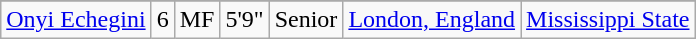<table class="wikitable sortable" style="text-align:center;" border="1">
<tr align=center>
</tr>
<tr>
<td><a href='#'>Onyi Echegini</a></td>
<td>6</td>
<td>MF</td>
<td>5'9"</td>
<td>Senior</td>
<td><a href='#'>London, England</a></td>
<td><a href='#'>Mississippi State</a></td>
</tr>
</table>
